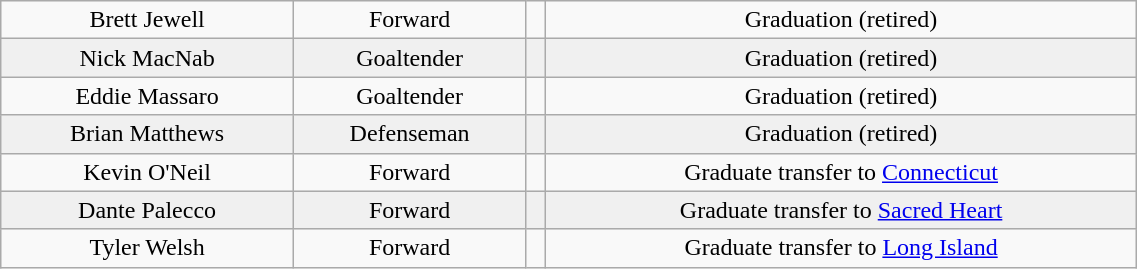<table class="wikitable" width="60%">
<tr align="center" bgcolor="">
<td>Brett Jewell</td>
<td>Forward</td>
<td></td>
<td>Graduation (retired)</td>
</tr>
<tr align="center" bgcolor="f0f0f0">
<td>Nick MacNab</td>
<td>Goaltender</td>
<td></td>
<td>Graduation (retired)</td>
</tr>
<tr align="center" bgcolor="">
<td>Eddie Massaro</td>
<td>Goaltender</td>
<td></td>
<td>Graduation (retired)</td>
</tr>
<tr align="center" bgcolor="f0f0f0">
<td>Brian Matthews</td>
<td>Defenseman</td>
<td></td>
<td>Graduation (retired)</td>
</tr>
<tr align="center" bgcolor="">
<td>Kevin O'Neil</td>
<td>Forward</td>
<td></td>
<td>Graduate transfer to <a href='#'>Connecticut</a></td>
</tr>
<tr align="center" bgcolor="f0f0f0">
<td>Dante Palecco</td>
<td>Forward</td>
<td></td>
<td>Graduate transfer to <a href='#'>Sacred Heart</a></td>
</tr>
<tr align="center" bgcolor="">
<td>Tyler Welsh</td>
<td>Forward</td>
<td></td>
<td>Graduate transfer to <a href='#'>Long Island</a></td>
</tr>
</table>
